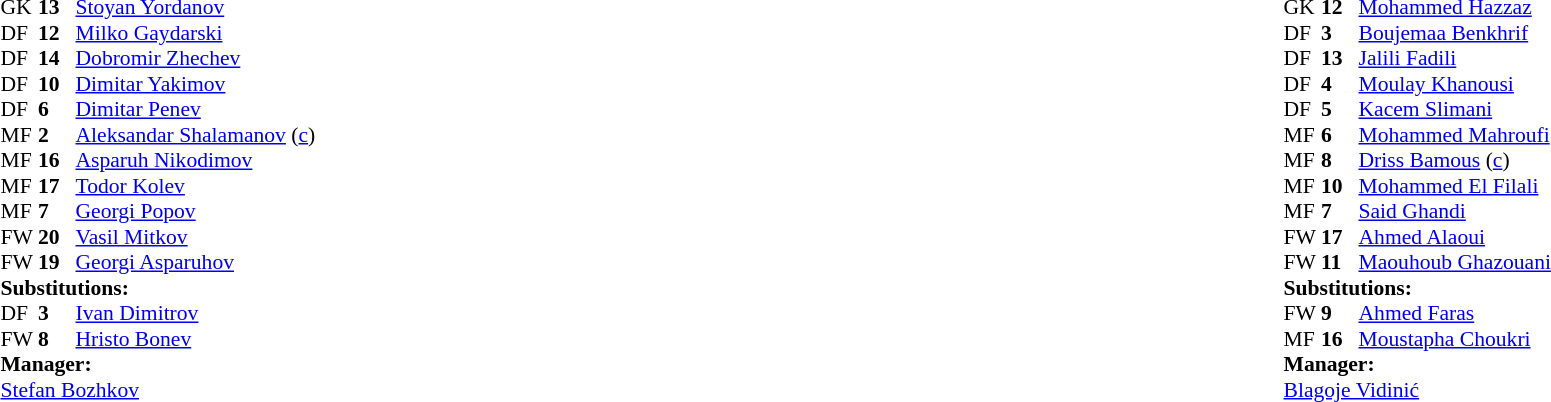<table width="100%">
<tr>
<td valign="top" width="50%"><br><table style="font-size: 90%" cellspacing="0" cellpadding="0">
<tr>
<th width="25"></th>
<th width="25"></th>
</tr>
<tr>
<td>GK</td>
<td><strong>13</strong></td>
<td><a href='#'>Stoyan Yordanov</a></td>
</tr>
<tr>
<td>DF</td>
<td><strong>12</strong></td>
<td><a href='#'>Milko Gaydarski</a></td>
</tr>
<tr>
<td>DF</td>
<td><strong>14</strong></td>
<td><a href='#'>Dobromir Zhechev</a></td>
</tr>
<tr>
<td>DF</td>
<td><strong>10</strong></td>
<td><a href='#'>Dimitar Yakimov</a></td>
<td></td>
<td></td>
</tr>
<tr>
<td>DF</td>
<td><strong>6</strong></td>
<td><a href='#'>Dimitar Penev</a></td>
<td></td>
<td></td>
</tr>
<tr>
<td>MF</td>
<td><strong>2</strong></td>
<td><a href='#'>Aleksandar Shalamanov</a> (<a href='#'>c</a>)</td>
</tr>
<tr>
<td>MF</td>
<td><strong>16</strong></td>
<td><a href='#'>Asparuh Nikodimov</a></td>
</tr>
<tr>
<td>MF</td>
<td><strong>17</strong></td>
<td><a href='#'>Todor Kolev</a></td>
</tr>
<tr>
<td>MF</td>
<td><strong>7</strong></td>
<td><a href='#'>Georgi Popov</a></td>
</tr>
<tr>
<td>FW</td>
<td><strong>20</strong></td>
<td><a href='#'>Vasil Mitkov</a></td>
</tr>
<tr>
<td>FW</td>
<td><strong>19</strong></td>
<td><a href='#'>Georgi Asparuhov</a></td>
</tr>
<tr>
<td colspan="3"><strong>Substitutions:</strong></td>
</tr>
<tr>
<td>DF</td>
<td><strong>3</strong></td>
<td><a href='#'>Ivan Dimitrov</a></td>
<td></td>
<td></td>
</tr>
<tr>
<td>FW</td>
<td><strong>8</strong></td>
<td><a href='#'>Hristo Bonev</a></td>
<td></td>
<td></td>
</tr>
<tr>
<td colspan="3"><strong>Manager:</strong></td>
</tr>
<tr>
<td colspan="3"><a href='#'>Stefan Bozhkov</a></td>
</tr>
</table>
</td>
<td valign="top" width="50%"><br><table style="font-size: 90%" cellspacing="0" cellpadding="0" align=center>
<tr>
<th width="25"></th>
<th width="25"></th>
</tr>
<tr>
<td>GK</td>
<td><strong>12</strong></td>
<td><a href='#'>Mohammed Hazzaz</a></td>
</tr>
<tr>
<td>DF</td>
<td><strong>3</strong></td>
<td><a href='#'>Boujemaa Benkhrif</a></td>
</tr>
<tr>
<td>DF</td>
<td><strong>13</strong></td>
<td><a href='#'>Jalili Fadili</a></td>
</tr>
<tr>
<td>DF</td>
<td><strong>4</strong></td>
<td><a href='#'>Moulay Khanousi</a></td>
</tr>
<tr>
<td>DF</td>
<td><strong>5</strong></td>
<td><a href='#'>Kacem Slimani</a></td>
</tr>
<tr>
<td>MF</td>
<td><strong>6</strong></td>
<td><a href='#'>Mohammed Mahroufi</a></td>
</tr>
<tr>
<td>MF</td>
<td><strong>8</strong></td>
<td><a href='#'>Driss Bamous</a> (<a href='#'>c</a>)</td>
<td></td>
<td></td>
</tr>
<tr>
<td>MF</td>
<td><strong>10</strong></td>
<td><a href='#'>Mohammed El Filali</a></td>
</tr>
<tr>
<td>MF</td>
<td><strong>7</strong></td>
<td><a href='#'>Said Ghandi</a></td>
</tr>
<tr>
<td>FW</td>
<td><strong>17</strong></td>
<td><a href='#'>Ahmed Alaoui</a></td>
<td></td>
<td></td>
</tr>
<tr>
<td>FW</td>
<td><strong>11</strong></td>
<td><a href='#'>Maouhoub Ghazouani</a></td>
</tr>
<tr>
<td colspan="3"><strong>Substitutions:</strong></td>
</tr>
<tr>
<td>FW</td>
<td><strong>9</strong></td>
<td><a href='#'>Ahmed Faras</a></td>
<td></td>
<td></td>
</tr>
<tr>
<td>MF</td>
<td><strong>16</strong></td>
<td><a href='#'>Moustapha Choukri</a></td>
<td></td>
<td></td>
</tr>
<tr>
<td colspan="3"><strong>Manager:</strong></td>
</tr>
<tr>
<td colspan="3"> <a href='#'>Blagoje Vidinić</a></td>
</tr>
</table>
</td>
</tr>
</table>
